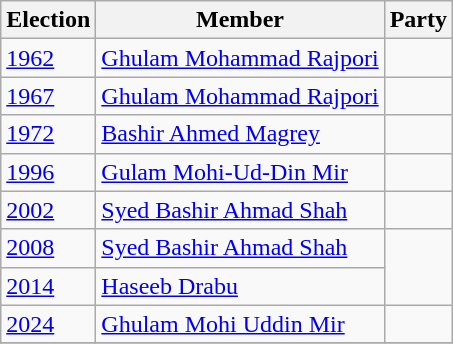<table class="wikitable sortable">
<tr>
<th>Election</th>
<th>Member</th>
<th colspan=2>Party</th>
</tr>
<tr>
<td><a href='#'>1962</a></td>
<td><a href='#'>Ghulam Mohammad Rajpori</a></td>
<td></td>
</tr>
<tr>
<td><a href='#'>1967</a></td>
<td><a href='#'>Ghulam Mohammad Rajpori</a></td>
<td></td>
</tr>
<tr>
<td><a href='#'>1972</a></td>
<td><a href='#'>Bashir Ahmed Magrey</a></td>
</tr>
<tr>
<td><a href='#'>1996</a></td>
<td><a href='#'>Gulam Mohi-Ud-Din Mir</a></td>
<td></td>
</tr>
<tr>
<td><a href='#'>2002</a></td>
<td><a href='#'>Syed Bashir Ahmad Shah</a></td>
<td></td>
</tr>
<tr>
<td><a href='#'>2008</a></td>
<td><a href='#'>Syed Bashir Ahmad Shah</a></td>
</tr>
<tr>
<td><a href='#'>2014</a></td>
<td><a href='#'>Haseeb Drabu</a></td>
</tr>
<tr>
<td><a href='#'>2024</a></td>
<td><a href='#'>Ghulam Mohi Uddin Mir</a></td>
<td></td>
</tr>
<tr>
</tr>
</table>
